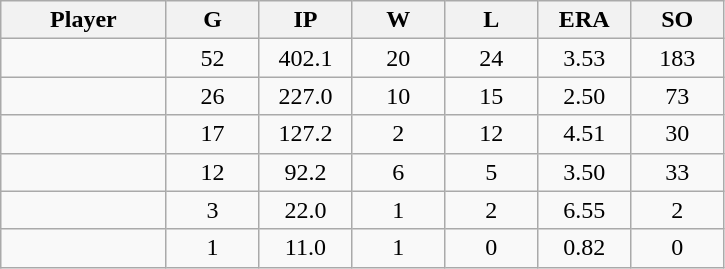<table class="wikitable sortable">
<tr>
<th bgcolor="#DDDDFF" width="16%">Player</th>
<th bgcolor="#DDDDFF" width="9%">G</th>
<th bgcolor="#DDDDFF" width="9%">IP</th>
<th bgcolor="#DDDDFF" width="9%">W</th>
<th bgcolor="#DDDDFF" width="9%">L</th>
<th bgcolor="#DDDDFF" width="9%">ERA</th>
<th bgcolor="#DDDDFF" width="9%">SO</th>
</tr>
<tr align="center">
<td></td>
<td>52</td>
<td>402.1</td>
<td>20</td>
<td>24</td>
<td>3.53</td>
<td>183</td>
</tr>
<tr align="center">
<td></td>
<td>26</td>
<td>227.0</td>
<td>10</td>
<td>15</td>
<td>2.50</td>
<td>73</td>
</tr>
<tr align="center">
<td></td>
<td>17</td>
<td>127.2</td>
<td>2</td>
<td>12</td>
<td>4.51</td>
<td>30</td>
</tr>
<tr align="center">
<td></td>
<td>12</td>
<td>92.2</td>
<td>6</td>
<td>5</td>
<td>3.50</td>
<td>33</td>
</tr>
<tr align="center">
<td></td>
<td>3</td>
<td>22.0</td>
<td>1</td>
<td>2</td>
<td>6.55</td>
<td>2</td>
</tr>
<tr align="center">
<td></td>
<td>1</td>
<td>11.0</td>
<td>1</td>
<td>0</td>
<td>0.82</td>
<td>0</td>
</tr>
</table>
